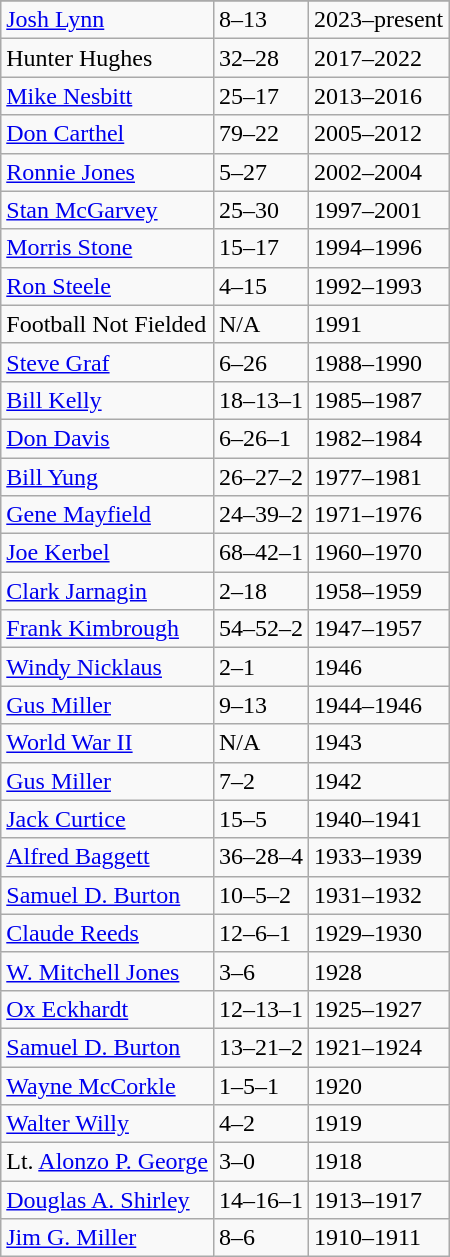<table class="wikitable">
<tr>
</tr>
<tr>
<td><a href='#'>Josh Lynn</a></td>
<td>8–13</td>
<td>2023–present</td>
</tr>
<tr>
<td>Hunter Hughes</td>
<td>32–28</td>
<td>2017–2022</td>
</tr>
<tr>
<td><a href='#'>Mike Nesbitt</a></td>
<td>25–17</td>
<td>2013–2016</td>
</tr>
<tr>
<td><a href='#'>Don Carthel</a></td>
<td>79–22</td>
<td>2005–2012</td>
</tr>
<tr>
<td><a href='#'>Ronnie Jones</a></td>
<td>5–27</td>
<td>2002–2004</td>
</tr>
<tr>
<td><a href='#'>Stan McGarvey</a></td>
<td>25–30</td>
<td>1997–2001</td>
</tr>
<tr>
<td><a href='#'>Morris Stone</a></td>
<td>15–17</td>
<td>1994–1996</td>
</tr>
<tr>
<td><a href='#'>Ron Steele</a></td>
<td>4–15</td>
<td>1992–1993</td>
</tr>
<tr>
<td>Football Not Fielded</td>
<td>N/A</td>
<td>1991</td>
</tr>
<tr>
<td><a href='#'>Steve Graf</a></td>
<td>6–26</td>
<td>1988–1990</td>
</tr>
<tr>
<td><a href='#'>Bill Kelly</a></td>
<td>18–13–1</td>
<td>1985–1987</td>
</tr>
<tr>
<td><a href='#'>Don Davis</a></td>
<td>6–26–1</td>
<td>1982–1984</td>
</tr>
<tr>
<td><a href='#'>Bill Yung</a></td>
<td>26–27–2</td>
<td>1977–1981</td>
</tr>
<tr>
<td><a href='#'>Gene Mayfield</a></td>
<td>24–39–2</td>
<td>1971–1976</td>
</tr>
<tr>
<td><a href='#'>Joe Kerbel</a></td>
<td>68–42–1</td>
<td>1960–1970</td>
</tr>
<tr>
<td><a href='#'>Clark Jarnagin</a></td>
<td>2–18</td>
<td>1958–1959</td>
</tr>
<tr>
<td><a href='#'>Frank Kimbrough</a></td>
<td>54–52–2</td>
<td>1947–1957</td>
</tr>
<tr>
<td><a href='#'>Windy Nicklaus</a></td>
<td>2–1</td>
<td>1946</td>
</tr>
<tr>
<td><a href='#'>Gus Miller</a></td>
<td>9–13</td>
<td>1944–1946</td>
</tr>
<tr>
<td><a href='#'>World War II</a></td>
<td>N/A</td>
<td>1943</td>
</tr>
<tr>
<td><a href='#'>Gus Miller</a></td>
<td>7–2</td>
<td>1942</td>
</tr>
<tr>
<td><a href='#'>Jack Curtice</a></td>
<td>15–5</td>
<td>1940–1941</td>
</tr>
<tr>
<td><a href='#'>Alfred Baggett</a></td>
<td>36–28–4</td>
<td>1933–1939</td>
</tr>
<tr>
<td><a href='#'>Samuel D. Burton</a></td>
<td>10–5–2</td>
<td>1931–1932</td>
</tr>
<tr>
<td><a href='#'>Claude Reeds</a></td>
<td>12–6–1</td>
<td>1929–1930</td>
</tr>
<tr>
<td><a href='#'>W. Mitchell Jones</a></td>
<td>3–6</td>
<td>1928</td>
</tr>
<tr>
<td><a href='#'>Ox Eckhardt</a></td>
<td>12–13–1</td>
<td>1925–1927</td>
</tr>
<tr>
<td><a href='#'>Samuel D. Burton</a></td>
<td>13–21–2</td>
<td>1921–1924</td>
</tr>
<tr>
<td><a href='#'>Wayne McCorkle</a></td>
<td>1–5–1</td>
<td>1920</td>
</tr>
<tr>
<td><a href='#'>Walter Willy</a></td>
<td>4–2</td>
<td>1919</td>
</tr>
<tr>
<td>Lt. <a href='#'>Alonzo P. George</a></td>
<td>3–0</td>
<td>1918</td>
</tr>
<tr>
<td><a href='#'>Douglas A. Shirley</a></td>
<td>14–16–1</td>
<td>1913–1917</td>
</tr>
<tr>
<td><a href='#'>Jim G. Miller</a></td>
<td>8–6</td>
<td>1910–1911</td>
</tr>
</table>
